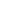<table cellpadding="2" style="border: 1px solid white; font-size:90%;">
<tr>
<td style="text-align:left;"></td>
</tr>
</table>
